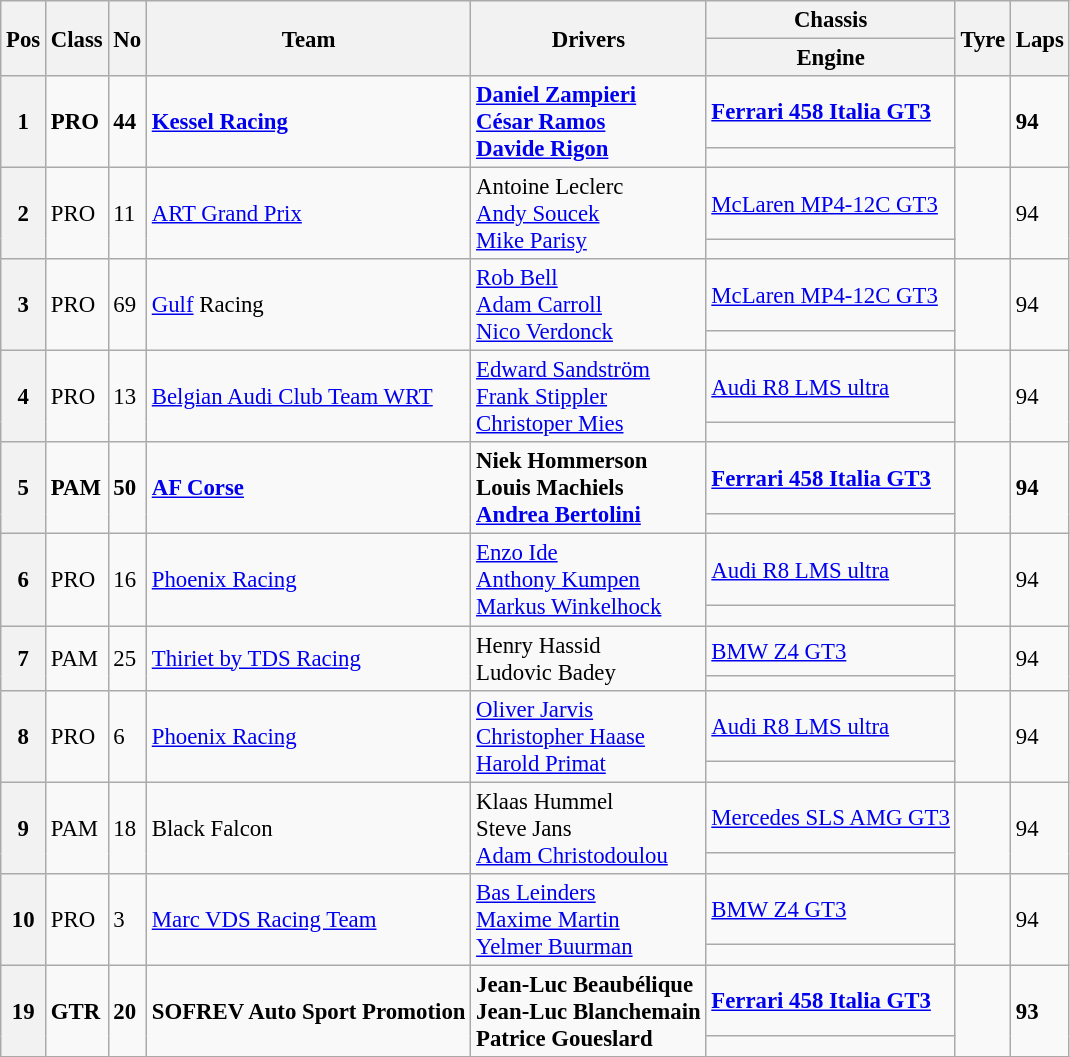<table class="wikitable" style="font-size: 95%;">
<tr>
<th rowspan=2>Pos</th>
<th rowspan=2>Class</th>
<th rowspan=2>No</th>
<th rowspan=2>Team</th>
<th rowspan=2>Drivers</th>
<th>Chassis</th>
<th rowspan=2>Tyre</th>
<th rowspan=2>Laps</th>
</tr>
<tr>
<th>Engine</th>
</tr>
<tr style="font-weight:bold">
<th rowspan=2>1</th>
<td rowspan=2>PRO</td>
<td rowspan=2>44</td>
<td rowspan=2> <a href='#'>Kessel Racing</a></td>
<td rowspan=2> <a href='#'>Daniel Zampieri</a><br> <a href='#'>César Ramos</a><br> <a href='#'>Davide Rigon</a></td>
<td><a href='#'>Ferrari 458 Italia GT3</a></td>
<td rowspan=2></td>
<td rowspan=2>94</td>
</tr>
<tr style="font-weight:bold">
<td></td>
</tr>
<tr>
<th rowspan=2>2</th>
<td rowspan=2>PRO</td>
<td rowspan=2>11</td>
<td rowspan=2> <a href='#'>ART Grand Prix</a></td>
<td rowspan=2> Antoine Leclerc<br> <a href='#'>Andy Soucek</a><br> <a href='#'>Mike Parisy</a></td>
<td><a href='#'>McLaren MP4-12C GT3</a></td>
<td rowspan=2></td>
<td rowspan=2>94</td>
</tr>
<tr>
<td></td>
</tr>
<tr>
<th rowspan=2>3</th>
<td rowspan=2>PRO</td>
<td rowspan=2>69</td>
<td rowspan=2> <a href='#'>Gulf</a> Racing</td>
<td rowspan=2> <a href='#'>Rob Bell</a><br> <a href='#'>Adam Carroll</a><br> <a href='#'>Nico Verdonck</a></td>
<td><a href='#'>McLaren MP4-12C GT3</a></td>
<td rowspan=2></td>
<td rowspan=2>94</td>
</tr>
<tr>
<td></td>
</tr>
<tr>
<th rowspan=2>4</th>
<td rowspan=2>PRO</td>
<td rowspan=2>13</td>
<td rowspan=2> <a href='#'>Belgian Audi Club Team WRT</a></td>
<td rowspan=2> <a href='#'>Edward Sandström</a><br> <a href='#'>Frank Stippler</a><br> <a href='#'>Christoper Mies</a></td>
<td><a href='#'>Audi R8 LMS ultra</a></td>
<td rowspan=2></td>
<td rowspan=2>94</td>
</tr>
<tr>
<td></td>
</tr>
<tr style="font-weight:bold">
<th rowspan=2>5</th>
<td rowspan=2>PAM</td>
<td rowspan=2>50</td>
<td rowspan=2> <a href='#'>AF Corse</a></td>
<td rowspan=2> Niek Hommerson<br> Louis Machiels<br> <a href='#'>Andrea Bertolini</a></td>
<td><a href='#'>Ferrari 458 Italia GT3</a></td>
<td rowspan=2></td>
<td rowspan=2>94</td>
</tr>
<tr style="font-weight:bold">
<td></td>
</tr>
<tr>
<th rowspan=2>6</th>
<td rowspan=2>PRO</td>
<td rowspan=2>16</td>
<td rowspan=2> <a href='#'>Phoenix Racing</a></td>
<td rowspan=2> <a href='#'>Enzo Ide</a><br> <a href='#'>Anthony Kumpen</a><br> <a href='#'>Markus Winkelhock</a></td>
<td><a href='#'>Audi R8 LMS ultra</a></td>
<td rowspan=2></td>
<td rowspan=2>94</td>
</tr>
<tr>
<td></td>
</tr>
<tr>
<th rowspan=2>7</th>
<td rowspan=2>PAM</td>
<td rowspan=2>25</td>
<td rowspan=2> <a href='#'>Thiriet by TDS Racing</a></td>
<td rowspan=2> Henry Hassid<br> Ludovic Badey</td>
<td><a href='#'>BMW Z4 GT3</a></td>
<td rowspan=2></td>
<td rowspan=2>94</td>
</tr>
<tr>
<td></td>
</tr>
<tr>
<th rowspan=2>8</th>
<td rowspan=2>PRO</td>
<td rowspan=2>6</td>
<td rowspan=2> <a href='#'>Phoenix Racing</a></td>
<td rowspan=2> <a href='#'>Oliver Jarvis</a><br> <a href='#'>Christopher Haase</a><br> <a href='#'>Harold Primat</a></td>
<td><a href='#'>Audi R8 LMS ultra</a></td>
<td rowspan=2></td>
<td rowspan=2>94</td>
</tr>
<tr>
<td></td>
</tr>
<tr>
<th rowspan=2>9</th>
<td rowspan=2>PAM</td>
<td rowspan=2>18</td>
<td rowspan=2> Black Falcon</td>
<td rowspan=2> Klaas Hummel<br> Steve Jans<br> <a href='#'>Adam Christodoulou</a></td>
<td><a href='#'>Mercedes SLS AMG GT3</a></td>
<td rowspan=2></td>
<td rowspan=2>94</td>
</tr>
<tr>
<td></td>
</tr>
<tr>
<th rowspan=2>10</th>
<td rowspan=2>PRO</td>
<td rowspan=2>3</td>
<td rowspan=2> <a href='#'>Marc VDS Racing Team</a></td>
<td rowspan=2> <a href='#'>Bas Leinders</a><br> <a href='#'>Maxime Martin</a><br> <a href='#'>Yelmer Buurman</a></td>
<td><a href='#'>BMW Z4 GT3</a></td>
<td rowspan=2></td>
<td rowspan=2>94</td>
</tr>
<tr>
<td></td>
</tr>
<tr style="font-weight:bold">
<th rowspan=2>19</th>
<td rowspan=2>GTR</td>
<td rowspan=2>20</td>
<td rowspan=2> SOFREV Auto Sport Promotion</td>
<td rowspan=2> Jean-Luc Beaubélique<br> Jean-Luc Blanchemain<br> Patrice Goueslard</td>
<td><a href='#'>Ferrari 458 Italia GT3</a></td>
<td rowspan=2></td>
<td rowspan=2>93</td>
</tr>
<tr style="font-weight:bold">
<td></td>
</tr>
</table>
